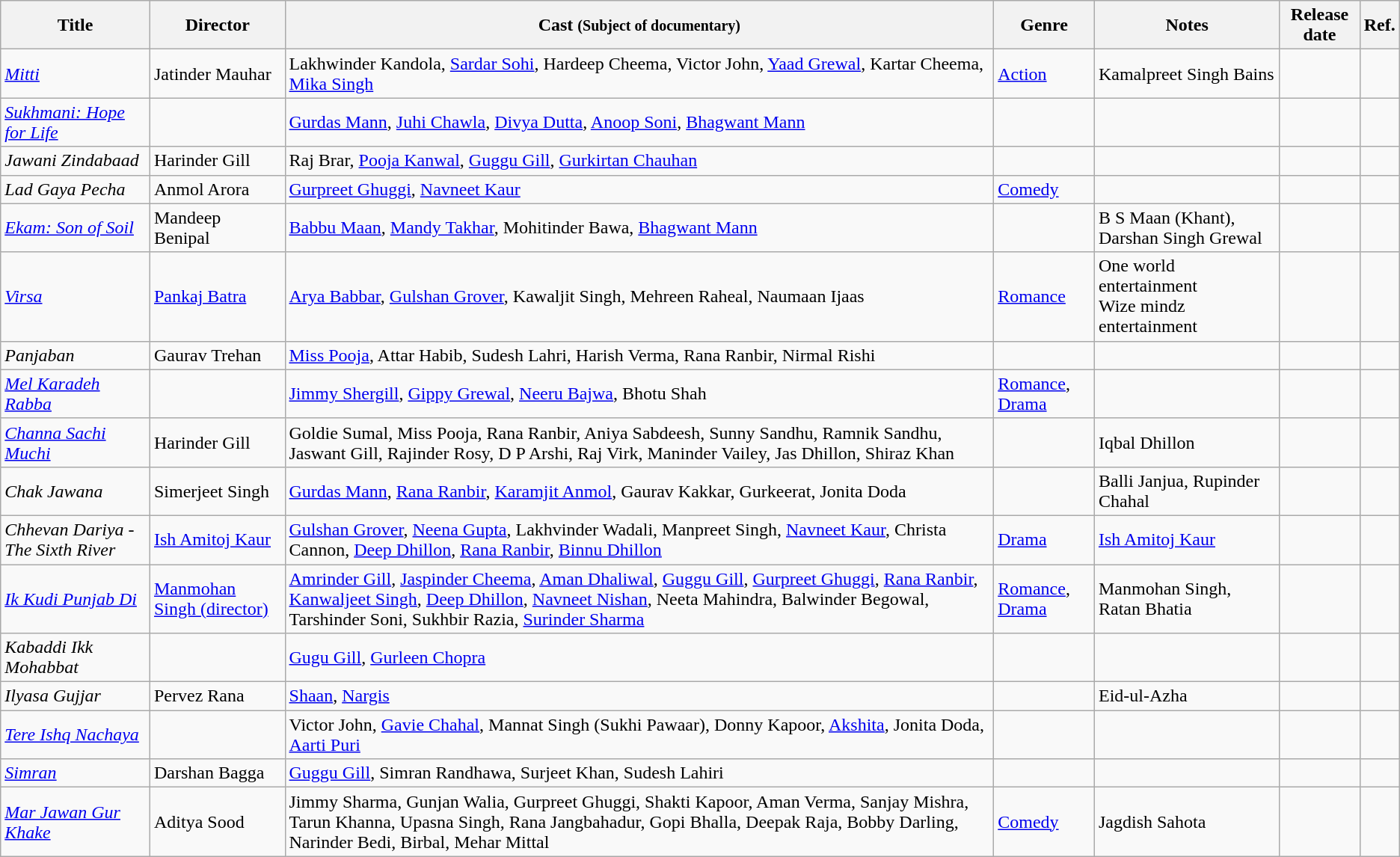<table class="wikitable sortable">
<tr>
<th>Title</th>
<th>Director</th>
<th>Cast <small>(Subject of documentary)</small></th>
<th>Genre</th>
<th>Notes</th>
<th>Release date</th>
<th>Ref.</th>
</tr>
<tr>
<td><span></span> <em><a href='#'>Mitti</a></em></td>
<td>Jatinder Mauhar</td>
<td>Lakhwinder Kandola, <a href='#'>Sardar Sohi</a>, Hardeep Cheema, Victor John, <a href='#'>Yaad Grewal</a>, Kartar Cheema, <a href='#'>Mika Singh</a></td>
<td><a href='#'>Action</a></td>
<td>Kamalpreet Singh Bains</td>
<td></td>
<td></td>
</tr>
<tr>
<td><em><a href='#'>Sukhmani: Hope for Life</a></em></td>
<td></td>
<td><a href='#'>Gurdas Mann</a>, <a href='#'>Juhi Chawla</a>, <a href='#'>Divya Dutta</a>, <a href='#'>Anoop Soni</a>, <a href='#'>Bhagwant Mann</a></td>
<td></td>
<td></td>
<td></td>
<td></td>
</tr>
<tr>
<td><em>Jawani Zindabaad</em></td>
<td>Harinder Gill</td>
<td>Raj Brar, <a href='#'>Pooja Kanwal</a>, <a href='#'>Guggu Gill</a>, <a href='#'>Gurkirtan Chauhan</a></td>
<td></td>
<td></td>
<td></td>
<td></td>
</tr>
<tr>
<td><em>Lad Gaya Pecha</em></td>
<td>Anmol Arora</td>
<td><a href='#'>Gurpreet Ghuggi</a>, <a href='#'>Navneet Kaur</a></td>
<td><a href='#'>Comedy</a></td>
<td></td>
<td></td>
<td></td>
</tr>
<tr>
<td><em><a href='#'>Ekam: Son of Soil</a></em></td>
<td>Mandeep Benipal</td>
<td><a href='#'>Babbu Maan</a>, <a href='#'>Mandy Takhar</a>, Mohitinder Bawa, <a href='#'>Bhagwant Mann</a></td>
<td></td>
<td>B S Maan (Khant), Darshan Singh Grewal</td>
<td></td>
<td></td>
</tr>
<tr>
<td><em><a href='#'>Virsa</a></em></td>
<td><a href='#'>Pankaj Batra</a></td>
<td><a href='#'>Arya Babbar</a>, <a href='#'>Gulshan Grover</a>, Kawaljit Singh, Mehreen Raheal, Naumaan Ijaas</td>
<td><a href='#'>Romance</a></td>
<td>One world entertainment<br>Wize mindz entertainment</td>
<td></td>
<td></td>
</tr>
<tr>
<td><em>Panjaban</em></td>
<td>Gaurav Trehan</td>
<td><a href='#'>Miss Pooja</a>, Attar Habib, Sudesh Lahri, Harish Verma, Rana Ranbir, Nirmal Rishi</td>
<td></td>
<td></td>
<td></td>
<td></td>
</tr>
<tr>
<td><em><a href='#'>Mel Karadeh Rabba</a></em></td>
<td></td>
<td><a href='#'>Jimmy Shergill</a>, <a href='#'>Gippy Grewal</a>, <a href='#'>Neeru Bajwa</a>, Bhotu Shah</td>
<td><a href='#'>Romance</a>, <a href='#'>Drama</a></td>
<td></td>
<td></td>
<td></td>
</tr>
<tr>
<td><em><a href='#'>Channa Sachi Muchi</a></em></td>
<td>Harinder Gill</td>
<td>Goldie Sumal, Miss Pooja, Rana Ranbir, Aniya Sabdeesh, Sunny Sandhu, Ramnik Sandhu, Jaswant Gill, Rajinder Rosy, D P Arshi, Raj Virk, Maninder Vailey, Jas Dhillon, Shiraz Khan</td>
<td></td>
<td>Iqbal Dhillon</td>
<td></td>
<td></td>
</tr>
<tr>
<td><em>Chak Jawana</em></td>
<td>Simerjeet Singh</td>
<td><a href='#'>Gurdas Mann</a>, <a href='#'>Rana Ranbir</a>, <a href='#'>Karamjit Anmol</a>, Gaurav Kakkar, Gurkeerat, Jonita Doda</td>
<td></td>
<td>Balli Janjua, Rupinder Chahal</td>
<td></td>
<td></td>
</tr>
<tr>
<td><em>Chhevan Dariya - The Sixth River</em></td>
<td><a href='#'>Ish Amitoj Kaur</a></td>
<td><a href='#'>Gulshan Grover</a>, <a href='#'>Neena Gupta</a>, Lakhvinder Wadali, Manpreet Singh, <a href='#'>Navneet Kaur</a>, Christa Cannon, <a href='#'>Deep Dhillon</a>, <a href='#'>Rana Ranbir</a>, <a href='#'>Binnu Dhillon</a></td>
<td><a href='#'>Drama</a></td>
<td><a href='#'>Ish Amitoj Kaur</a></td>
<td></td>
<td></td>
</tr>
<tr>
<td><em><a href='#'>Ik Kudi Punjab Di</a></em></td>
<td><a href='#'>Manmohan Singh (director)</a></td>
<td><a href='#'>Amrinder Gill</a>, <a href='#'>Jaspinder Cheema</a>, <a href='#'>Aman Dhaliwal</a>, <a href='#'>Guggu Gill</a>, <a href='#'>Gurpreet Ghuggi</a>, <a href='#'>Rana Ranbir</a>, <a href='#'>Kanwaljeet Singh</a>, <a href='#'>Deep Dhillon</a>, <a href='#'>Navneet Nishan</a>, Neeta Mahindra, Balwinder Begowal, Tarshinder Soni, Sukhbir Razia, <a href='#'>Surinder Sharma</a></td>
<td><a href='#'>Romance</a>, <a href='#'>Drama</a></td>
<td>Manmohan Singh, Ratan Bhatia</td>
<td></td>
<td></td>
</tr>
<tr>
<td><em>Kabaddi Ikk Mohabbat</em></td>
<td></td>
<td><a href='#'>Gugu Gill</a>, <a href='#'>Gurleen Chopra</a></td>
<td></td>
<td></td>
<td></td>
<td></td>
</tr>
<tr>
<td><em>Ilyasa Gujjar</em></td>
<td>Pervez Rana</td>
<td><a href='#'>Shaan</a>, <a href='#'>Nargis</a></td>
<td></td>
<td>Eid-ul-Azha</td>
<td></td>
<td></td>
</tr>
<tr>
<td><em><a href='#'>Tere Ishq Nachaya</a></em></td>
<td></td>
<td>Victor John, <a href='#'>Gavie Chahal</a>, Mannat Singh (Sukhi Pawaar), Donny Kapoor, <a href='#'>Akshita</a>, Jonita Doda, <a href='#'>Aarti Puri</a></td>
<td></td>
<td></td>
<td></td>
<td></td>
</tr>
<tr>
<td><em><a href='#'>Simran</a></em></td>
<td>Darshan Bagga</td>
<td><a href='#'>Guggu Gill</a>, Simran Randhawa, Surjeet Khan, Sudesh Lahiri</td>
<td></td>
<td></td>
<td></td>
<td></td>
</tr>
<tr>
<td><em><a href='#'>Mar Jawan Gur Khake</a></em></td>
<td>Aditya Sood</td>
<td>Jimmy Sharma, Gunjan Walia, Gurpreet Ghuggi, Shakti Kapoor, Aman Verma, Sanjay Mishra, Tarun Khanna, Upasna Singh, Rana Jangbahadur, Gopi Bhalla, Deepak Raja, Bobby Darling, Narinder Bedi, Birbal, Mehar Mittal</td>
<td><a href='#'>Comedy</a></td>
<td>Jagdish Sahota</td>
<td></td>
<td></td>
</tr>
</table>
